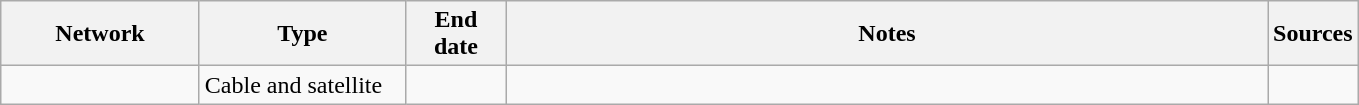<table class="wikitable">
<tr>
<th style="text-align:center; width:125px">Network</th>
<th style="text-align:center; width:130px">Type</th>
<th style="text-align:center; width:60px">End date</th>
<th style="text-align:center; width:500px">Notes</th>
<th style="text-align:center; width:30px">Sources</th>
</tr>
<tr>
<td><a href='#'></a></td>
<td>Cable and satellite</td>
<td></td>
<td></td>
<td></td>
</tr>
</table>
